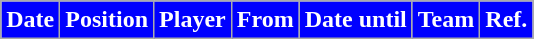<table class="wikitable plainrowheaders sortable">
<tr>
<th style="background:#0000ff; color:#ffffff;">Date</th>
<th style="background:#0000ff; color:#ffffff;">Position</th>
<th style="background:#0000ff; color:#ffffff;">Player</th>
<th style="background:#0000ff; color:#ffffff;">From</th>
<th style="background:#0000ff; color:#ffffff;">Date until</th>
<th style="background:#0000ff; color:#ffffff;">Team</th>
<th style="background:#0000ff; color:#ffffff;">Ref.</th>
</tr>
</table>
